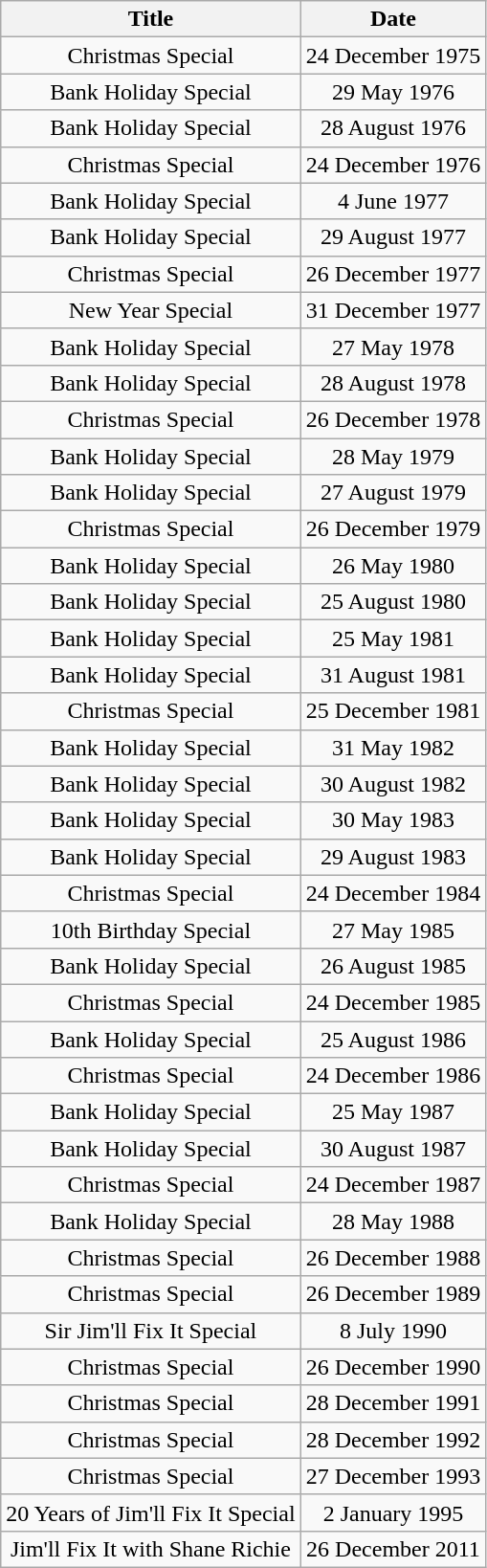<table class="wikitable" style="text-align: center">
<tr>
<th>Title</th>
<th>Date</th>
</tr>
<tr>
<td>Christmas Special</td>
<td>24 December 1975</td>
</tr>
<tr>
<td>Bank Holiday Special</td>
<td>29 May 1976</td>
</tr>
<tr>
<td>Bank Holiday Special</td>
<td>28 August 1976</td>
</tr>
<tr>
<td>Christmas Special</td>
<td>24 December 1976</td>
</tr>
<tr>
<td>Bank Holiday Special</td>
<td>4 June 1977</td>
</tr>
<tr>
<td>Bank Holiday Special</td>
<td>29 August 1977</td>
</tr>
<tr>
<td>Christmas Special</td>
<td>26 December 1977</td>
</tr>
<tr>
<td>New Year Special</td>
<td>31 December 1977</td>
</tr>
<tr>
<td>Bank Holiday Special</td>
<td>27 May 1978</td>
</tr>
<tr>
<td>Bank Holiday Special</td>
<td>28 August 1978</td>
</tr>
<tr>
<td>Christmas Special</td>
<td>26 December 1978</td>
</tr>
<tr>
<td>Bank Holiday Special</td>
<td>28 May 1979</td>
</tr>
<tr>
<td>Bank Holiday Special</td>
<td>27 August 1979</td>
</tr>
<tr>
<td>Christmas Special</td>
<td>26 December 1979</td>
</tr>
<tr>
<td>Bank Holiday Special</td>
<td>26 May 1980</td>
</tr>
<tr>
<td>Bank Holiday Special</td>
<td>25 August 1980</td>
</tr>
<tr>
<td>Bank Holiday Special</td>
<td>25 May 1981</td>
</tr>
<tr>
<td>Bank Holiday Special</td>
<td>31 August 1981</td>
</tr>
<tr>
<td>Christmas Special</td>
<td>25 December 1981</td>
</tr>
<tr>
<td>Bank Holiday Special</td>
<td>31 May 1982</td>
</tr>
<tr>
<td>Bank Holiday Special</td>
<td>30 August 1982</td>
</tr>
<tr>
<td>Bank Holiday Special</td>
<td>30 May 1983</td>
</tr>
<tr>
<td>Bank Holiday Special</td>
<td>29 August 1983</td>
</tr>
<tr>
<td>Christmas Special</td>
<td>24 December 1984</td>
</tr>
<tr>
<td>10th Birthday Special</td>
<td>27 May 1985</td>
</tr>
<tr>
<td>Bank Holiday Special</td>
<td>26 August 1985</td>
</tr>
<tr>
<td>Christmas Special</td>
<td>24 December 1985</td>
</tr>
<tr>
<td>Bank Holiday Special</td>
<td>25 August 1986</td>
</tr>
<tr>
<td>Christmas Special</td>
<td>24 December 1986</td>
</tr>
<tr>
<td>Bank Holiday Special</td>
<td>25 May 1987</td>
</tr>
<tr>
<td>Bank Holiday Special</td>
<td>30 August 1987</td>
</tr>
<tr>
<td>Christmas Special</td>
<td>24 December 1987</td>
</tr>
<tr>
<td>Bank Holiday Special</td>
<td>28 May 1988</td>
</tr>
<tr>
<td>Christmas Special</td>
<td>26 December 1988</td>
</tr>
<tr>
<td>Christmas Special</td>
<td>26 December 1989</td>
</tr>
<tr>
<td>Sir Jim'll Fix It Special</td>
<td>8 July 1990</td>
</tr>
<tr>
<td>Christmas Special</td>
<td>26 December 1990</td>
</tr>
<tr>
<td>Christmas Special</td>
<td>28 December 1991</td>
</tr>
<tr>
<td>Christmas Special</td>
<td>28 December 1992</td>
</tr>
<tr>
<td>Christmas Special</td>
<td>27 December 1993</td>
</tr>
<tr>
<td>20 Years of Jim'll Fix It Special</td>
<td>2 January 1995</td>
</tr>
<tr>
<td>Jim'll Fix It with Shane Richie</td>
<td>26 December 2011</td>
</tr>
</table>
